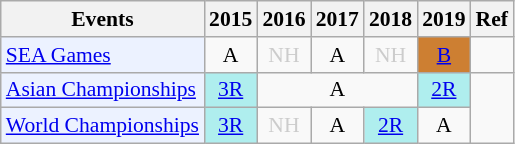<table class="wikitable" style="font-size: 90%; text-align:center">
<tr>
<th>Events</th>
<th>2015</th>
<th>2016</th>
<th>2017</th>
<th>2018</th>
<th>2019</th>
<th>Ref</th>
</tr>
<tr>
<td bgcolor="#ECF2FF"; align="left"><a href='#'>SEA Games</a></td>
<td>A</td>
<td style=color:#ccc>NH</td>
<td>A</td>
<td style=color:#ccc>NH</td>
<td bgcolor=CD7F32><a href='#'>B</a></td>
<td></td>
</tr>
<tr>
<td bgcolor="#ECF2FF"; align="left"><a href='#'>Asian Championships</a></td>
<td bgcolor=AFEEEE><a href='#'>3R</a></td>
<td colspan="3">A</td>
<td bgcolor=AFEEEE><a href='#'>2R</a></td>
</tr>
<tr>
<td bgcolor="#ECF2FF"; align="left"><a href='#'>World Championships</a></td>
<td bgcolor=AFEEEE><a href='#'>3R</a></td>
<td style=color:#ccc>NH</td>
<td>A</td>
<td bgcolor=AFEEEE><a href='#'>2R</a></td>
<td>A</td>
</tr>
</table>
